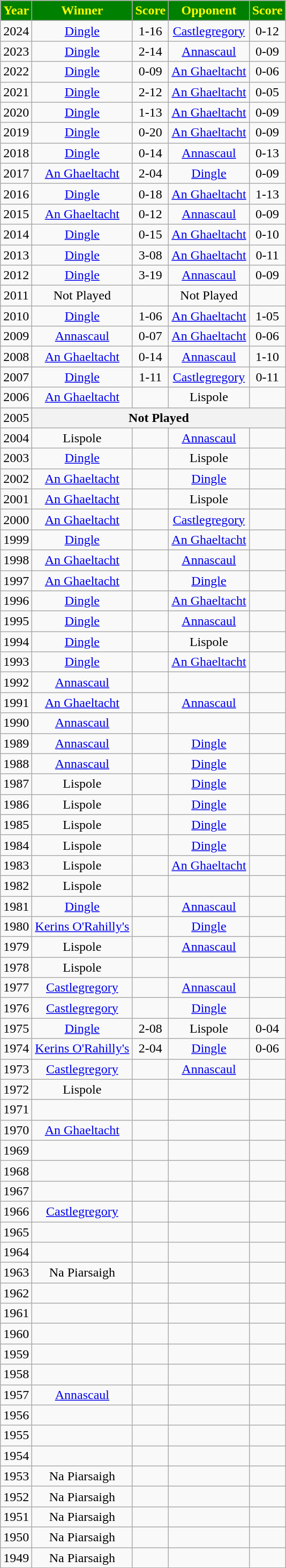<table class="wikitable" style="text-align:center;">
<tr>
<th style="background:green;color:yellow">Year</th>
<th style="background:green;color:yellow">Winner</th>
<th style="background:green;color:yellow">Score</th>
<th style="background:green;color:yellow">Opponent</th>
<th style="background:green;color:yellow">Score</th>
</tr>
<tr>
<td>2024</td>
<td><a href='#'>Dingle</a></td>
<td>1-16</td>
<td><a href='#'>Castlegregory</a></td>
<td>0-12</td>
</tr>
<tr>
<td>2023</td>
<td><a href='#'>Dingle</a></td>
<td>2-14</td>
<td><a href='#'>Annascaul</a></td>
<td>0-09</td>
</tr>
<tr>
<td>2022</td>
<td><a href='#'>Dingle</a></td>
<td>0-09</td>
<td><a href='#'>An Ghaeltacht</a></td>
<td>0-06</td>
</tr>
<tr>
<td>2021</td>
<td><a href='#'>Dingle</a></td>
<td>2-12</td>
<td><a href='#'>An Ghaeltacht</a></td>
<td>0-05</td>
</tr>
<tr>
<td>2020</td>
<td><a href='#'>Dingle</a></td>
<td>1-13</td>
<td><a href='#'>An Ghaeltacht</a></td>
<td>0-09</td>
</tr>
<tr>
<td>2019</td>
<td><a href='#'>Dingle</a></td>
<td>0-20</td>
<td><a href='#'>An Ghaeltacht</a></td>
<td>0-09</td>
</tr>
<tr>
<td>2018</td>
<td><a href='#'>Dingle</a></td>
<td>0-14</td>
<td><a href='#'>Annascaul</a></td>
<td>0-13</td>
</tr>
<tr>
<td>2017</td>
<td><a href='#'>An Ghaeltacht</a></td>
<td>2-04</td>
<td><a href='#'>Dingle</a></td>
<td>0-09</td>
</tr>
<tr>
<td>2016</td>
<td><a href='#'>Dingle</a></td>
<td>0-18</td>
<td><a href='#'>An Ghaeltacht</a></td>
<td>1-13</td>
</tr>
<tr>
<td>2015</td>
<td><a href='#'>An Ghaeltacht</a></td>
<td>0-12</td>
<td><a href='#'>Annascaul</a></td>
<td>0-09</td>
</tr>
<tr>
<td>2014</td>
<td><a href='#'>Dingle</a></td>
<td>0-15</td>
<td><a href='#'>An Ghaeltacht</a></td>
<td>0-10</td>
</tr>
<tr>
<td>2013</td>
<td><a href='#'>Dingle</a></td>
<td>3-08</td>
<td><a href='#'>An Ghaeltacht</a></td>
<td>0-11</td>
</tr>
<tr>
<td>2012</td>
<td><a href='#'>Dingle</a></td>
<td>3-19</td>
<td><a href='#'>Annascaul</a></td>
<td>0-09</td>
</tr>
<tr>
<td>2011</td>
<td>Not Played</td>
<td></td>
<td>Not Played</td>
<td></td>
</tr>
<tr>
<td>2010</td>
<td><a href='#'>Dingle</a></td>
<td>1-06</td>
<td><a href='#'>An Ghaeltacht</a></td>
<td>1-05</td>
</tr>
<tr>
<td>2009</td>
<td><a href='#'>Annascaul</a></td>
<td>0-07</td>
<td><a href='#'>An Ghaeltacht</a></td>
<td>0-06</td>
</tr>
<tr>
<td>2008</td>
<td><a href='#'>An Ghaeltacht</a></td>
<td>0-14</td>
<td><a href='#'>Annascaul</a></td>
<td>1-10</td>
</tr>
<tr>
<td>2007</td>
<td><a href='#'>Dingle</a></td>
<td>1-11</td>
<td><a href='#'>Castlegregory</a></td>
<td>0-11</td>
</tr>
<tr>
<td>2006</td>
<td><a href='#'>An Ghaeltacht</a></td>
<td></td>
<td>Lispole</td>
<td></td>
</tr>
<tr>
<td>2005</td>
<th colspan=4 align=center>Not Played</th>
</tr>
<tr>
<td>2004</td>
<td>Lispole</td>
<td></td>
<td><a href='#'>Annascaul</a></td>
<td></td>
</tr>
<tr>
<td>2003</td>
<td><a href='#'>Dingle</a></td>
<td></td>
<td>Lispole</td>
<td></td>
</tr>
<tr>
<td>2002</td>
<td><a href='#'>An Ghaeltacht</a></td>
<td></td>
<td><a href='#'>Dingle</a></td>
<td></td>
</tr>
<tr>
<td>2001</td>
<td><a href='#'>An Ghaeltacht</a></td>
<td></td>
<td>Lispole</td>
<td></td>
</tr>
<tr>
<td>2000</td>
<td><a href='#'>An Ghaeltacht</a></td>
<td></td>
<td><a href='#'>Castlegregory</a></td>
<td></td>
</tr>
<tr>
<td>1999</td>
<td><a href='#'>Dingle</a></td>
<td></td>
<td><a href='#'>An Ghaeltacht</a></td>
<td></td>
</tr>
<tr>
<td>1998</td>
<td><a href='#'>An Ghaeltacht</a></td>
<td></td>
<td><a href='#'>Annascaul</a></td>
<td></td>
</tr>
<tr>
<td>1997</td>
<td><a href='#'>An Ghaeltacht</a></td>
<td></td>
<td><a href='#'>Dingle</a></td>
<td></td>
</tr>
<tr>
<td>1996</td>
<td><a href='#'>Dingle</a></td>
<td></td>
<td><a href='#'>An Ghaeltacht</a></td>
<td></td>
</tr>
<tr>
<td>1995</td>
<td><a href='#'>Dingle</a></td>
<td></td>
<td><a href='#'>Annascaul</a></td>
<td></td>
</tr>
<tr>
<td>1994</td>
<td><a href='#'>Dingle</a></td>
<td></td>
<td>Lispole</td>
<td></td>
</tr>
<tr>
<td>1993</td>
<td><a href='#'>Dingle</a></td>
<td></td>
<td><a href='#'>An Ghaeltacht</a></td>
<td></td>
</tr>
<tr>
<td>1992</td>
<td><a href='#'>Annascaul</a></td>
<td></td>
<td></td>
<td></td>
</tr>
<tr>
<td>1991</td>
<td><a href='#'>An Ghaeltacht</a></td>
<td></td>
<td><a href='#'>Annascaul</a></td>
<td></td>
</tr>
<tr>
<td>1990</td>
<td><a href='#'>Annascaul</a></td>
<td></td>
<td></td>
<td></td>
</tr>
<tr>
<td>1989</td>
<td><a href='#'>Annascaul</a></td>
<td></td>
<td><a href='#'>Dingle</a></td>
<td></td>
</tr>
<tr>
<td>1988</td>
<td><a href='#'>Annascaul</a></td>
<td></td>
<td><a href='#'>Dingle</a></td>
<td></td>
</tr>
<tr>
<td>1987</td>
<td>Lispole</td>
<td></td>
<td><a href='#'>Dingle</a></td>
<td></td>
</tr>
<tr>
<td>1986</td>
<td>Lispole</td>
<td></td>
<td><a href='#'>Dingle</a></td>
<td></td>
</tr>
<tr>
<td>1985</td>
<td>Lispole</td>
<td></td>
<td><a href='#'>Dingle</a></td>
<td></td>
</tr>
<tr>
<td>1984</td>
<td>Lispole</td>
<td></td>
<td><a href='#'>Dingle</a></td>
<td></td>
</tr>
<tr>
<td>1983</td>
<td>Lispole</td>
<td></td>
<td><a href='#'>An Ghaeltacht</a></td>
<td></td>
</tr>
<tr>
<td>1982</td>
<td>Lispole</td>
<td></td>
<td></td>
<td></td>
</tr>
<tr>
<td>1981</td>
<td><a href='#'>Dingle</a></td>
<td></td>
<td><a href='#'>Annascaul</a></td>
<td></td>
</tr>
<tr>
<td>1980</td>
<td><a href='#'>Kerins O'Rahilly's</a></td>
<td></td>
<td><a href='#'>Dingle</a></td>
<td></td>
</tr>
<tr>
<td>1979</td>
<td>Lispole</td>
<td></td>
<td><a href='#'>Annascaul</a></td>
<td></td>
</tr>
<tr>
<td>1978</td>
<td>Lispole</td>
<td></td>
<td></td>
<td></td>
</tr>
<tr>
<td>1977</td>
<td><a href='#'>Castlegregory</a></td>
<td></td>
<td><a href='#'>Annascaul</a></td>
<td></td>
</tr>
<tr>
<td>1976</td>
<td><a href='#'>Castlegregory</a></td>
<td></td>
<td><a href='#'>Dingle</a></td>
<td></td>
</tr>
<tr>
<td>1975</td>
<td><a href='#'>Dingle</a></td>
<td>2-08</td>
<td>Lispole</td>
<td>0-04</td>
</tr>
<tr>
<td>1974</td>
<td><a href='#'>Kerins O'Rahilly's</a></td>
<td>2-04</td>
<td><a href='#'>Dingle</a></td>
<td>0-06</td>
</tr>
<tr>
<td>1973</td>
<td><a href='#'>Castlegregory</a></td>
<td></td>
<td><a href='#'>Annascaul</a></td>
<td></td>
</tr>
<tr>
<td>1972</td>
<td>Lispole</td>
<td></td>
<td></td>
<td></td>
</tr>
<tr>
<td>1971</td>
<td></td>
<td></td>
<td></td>
<td></td>
</tr>
<tr>
<td>1970</td>
<td><a href='#'>An Ghaeltacht</a></td>
<td></td>
<td></td>
<td></td>
</tr>
<tr>
<td>1969</td>
<td></td>
<td></td>
<td></td>
<td></td>
</tr>
<tr>
<td>1968</td>
<td></td>
<td></td>
<td></td>
<td></td>
</tr>
<tr>
<td>1967</td>
<td></td>
<td></td>
<td></td>
<td></td>
</tr>
<tr>
<td>1966</td>
<td><a href='#'>Castlegregory</a></td>
<td></td>
<td></td>
<td></td>
</tr>
<tr>
<td>1965</td>
<td></td>
<td></td>
<td></td>
<td></td>
</tr>
<tr>
<td>1964</td>
<td></td>
<td></td>
<td></td>
<td></td>
</tr>
<tr>
<td>1963</td>
<td>Na Piarsaigh</td>
<td></td>
<td></td>
<td></td>
</tr>
<tr>
<td>1962</td>
<td></td>
<td></td>
<td></td>
<td></td>
</tr>
<tr>
<td>1961</td>
<td></td>
<td></td>
<td></td>
<td></td>
</tr>
<tr>
<td>1960</td>
<td></td>
<td></td>
<td></td>
<td></td>
</tr>
<tr>
<td>1959</td>
<td></td>
<td></td>
<td></td>
<td></td>
</tr>
<tr>
<td>1958</td>
<td></td>
<td></td>
<td></td>
<td></td>
</tr>
<tr>
<td>1957</td>
<td><a href='#'>Annascaul</a></td>
<td></td>
<td></td>
<td></td>
</tr>
<tr>
<td>1956</td>
<td></td>
<td></td>
<td></td>
<td></td>
</tr>
<tr>
<td>1955</td>
<td></td>
<td></td>
<td></td>
<td></td>
</tr>
<tr>
<td>1954</td>
<td></td>
<td></td>
<td></td>
<td></td>
</tr>
<tr>
<td>1953</td>
<td>Na Piarsaigh</td>
<td></td>
<td></td>
<td></td>
</tr>
<tr>
<td>1952</td>
<td>Na Piarsaigh</td>
<td></td>
<td></td>
<td></td>
</tr>
<tr>
<td>1951</td>
<td>Na Piarsaigh</td>
<td></td>
<td></td>
<td></td>
</tr>
<tr>
<td>1950</td>
<td>Na Piarsaigh</td>
<td></td>
<td></td>
<td></td>
</tr>
<tr>
<td>1949</td>
<td>Na Piarsaigh</td>
<td></td>
<td></td>
<td></td>
</tr>
</table>
